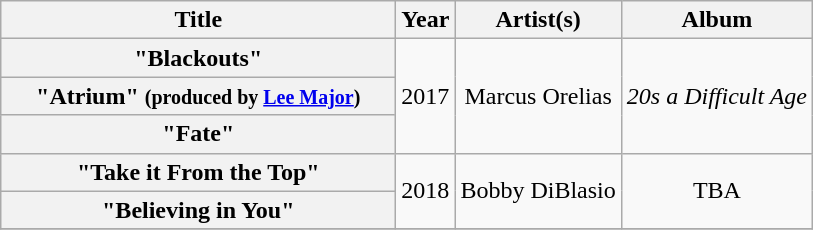<table class="wikitable plainrowheaders" style="text-align:center;">
<tr>
<th scope="col" style="width:16em;">Title</th>
<th scope="col">Year</th>
<th scope="col">Artist(s)</th>
<th scope="col">Album</th>
</tr>
<tr>
<th scope="row">"Blackouts"</th>
<td rowspan="3">2017</td>
<td rowspan="3">Marcus Orelias</td>
<td rowspan="3"><em>20s a Difficult Age</em></td>
</tr>
<tr>
<th scope="row">"Atrium" <small>(produced by <a href='#'>Lee Major</a>)</small></th>
</tr>
<tr>
<th scope="row">"Fate"</th>
</tr>
<tr>
<th scope="row">"Take it From the Top"</th>
<td rowspan="2">2018</td>
<td rowspan="2">Bobby DiBlasio</td>
<td rowspan="2">TBA</td>
</tr>
<tr>
<th scope="row">"Believing in You"</th>
</tr>
<tr>
</tr>
</table>
